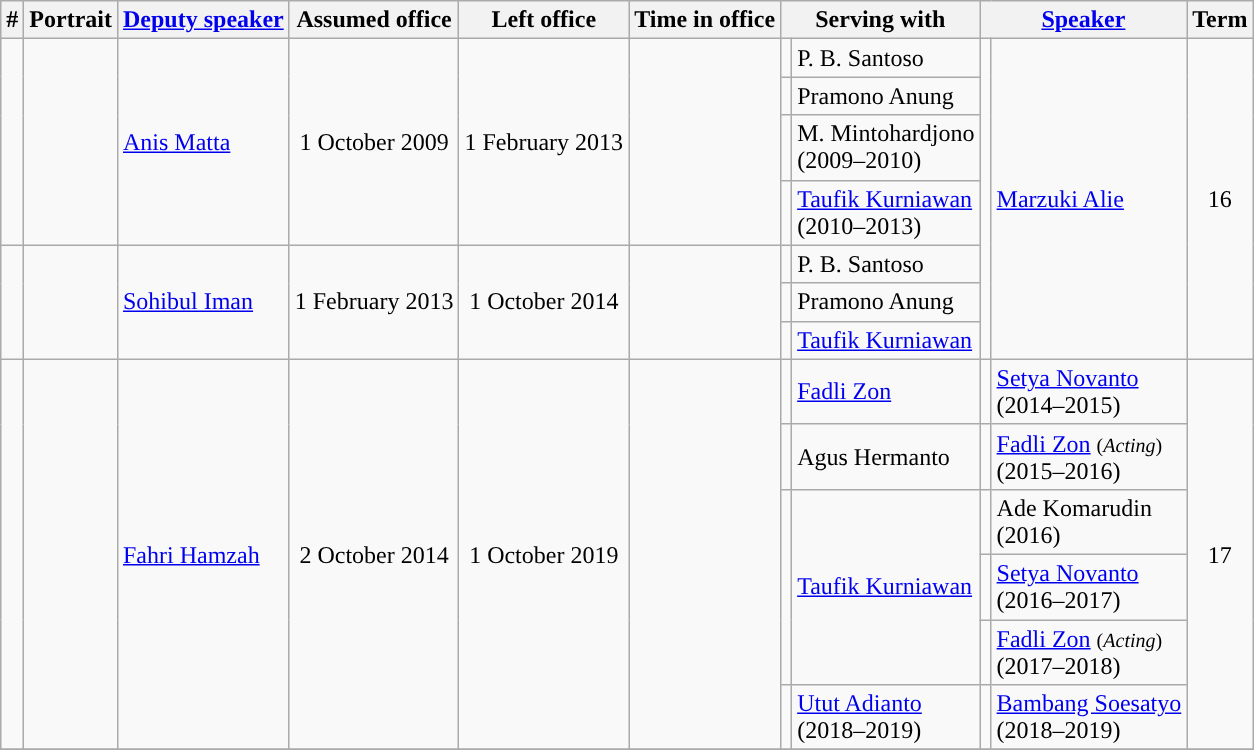<table class="wikitable">
<tr>
<th>#</th>
<th>Portrait</th>
<th><a href='#'>Deputy speaker</a></th>
<th>Assumed office</th>
<th>Left office</th>
<th>Time in office</th>
<th colspan="2">Serving with</th>
<th colspan="2"><a href='#'>Speaker</a></th>
<th>Term</th>
</tr>
<tr>
<td rowspan="4" ; style="text-align:center;background:"></td>
<td rowspan="4"></td>
<td rowspan="4"><a href='#'>Anis Matta</a></td>
<td rowspan="4"; style="text-align:center;">1 October 2009</td>
<td rowspan="4"; style="text-align:center;">1 February 2013</td>
<td rowspan="4"; style="text-align:center;"></td>
<td style="background:"></td>
<td>P. B. Santoso</td>
<td rowspan="7" ; style="background:"></td>
<td rowspan="7"><a href='#'>Marzuki Alie</a></td>
<td rowspan="7"; style="text-align:center;">16</td>
</tr>
<tr>
<td style="background:"></td>
<td>Pramono Anung</td>
</tr>
<tr>
<td style="background:"></td>
<td>M. Mintohardjono<br>(2009–2010)</td>
</tr>
<tr>
<td style="background:"></td>
<td><a href='#'>Taufik Kurniawan</a><br>(2010–2013)</td>
</tr>
<tr>
<td rowspan="3" ; style="text-align:center;background:"></td>
<td rowspan="3"></td>
<td rowspan="3"><a href='#'>Sohibul Iman</a></td>
<td rowspan="3"; style="text-align:center;">1 February 2013</td>
<td rowspan="3"; style="text-align:center;">1 October 2014</td>
<td rowspan="3"; style="text-align:center;"></td>
<td style="background:"></td>
<td>P. B. Santoso</td>
</tr>
<tr>
<td style="background:"></td>
<td>Pramono Anung</td>
</tr>
<tr>
<td style="background:"></td>
<td><a href='#'>Taufik Kurniawan</a></td>
</tr>
<tr>
<td rowspan="6" ; style="text-align:center;background:"></td>
<td rowspan="6"></td>
<td rowspan="6"><a href='#'>Fahri Hamzah</a></td>
<td rowspan="6"; style="text-align:center;">2 October 2014</td>
<td rowspan="6"; style="text-align:center;">1 October 2019</td>
<td rowspan="6"; style="text-align:center;"></td>
<td style="background:"></td>
<td><a href='#'>Fadli Zon</a></td>
<td style="background:"></td>
<td><a href='#'>Setya Novanto</a><br>(2014–2015)</td>
<td rowspan="6"; style="text-align:center;">17</td>
</tr>
<tr>
<td style="background:"></td>
<td>Agus Hermanto</td>
<td style="background:"></td>
<td><a href='#'>Fadli Zon</a> <small>(<em>Acting</em>)</small><br>(2015–2016)</td>
</tr>
<tr>
<td rowspan="3" ; style="background:"></td>
<td rowspan="3"><a href='#'>Taufik Kurniawan</a></td>
<td style="background:"></td>
<td>Ade Komarudin<br>(2016)</td>
</tr>
<tr>
<td style="background:"></td>
<td><a href='#'>Setya Novanto</a><br>(2016–2017)</td>
</tr>
<tr>
<td style="background:"></td>
<td><a href='#'>Fadli Zon</a> <small>(<em>Acting</em>)</small><br>(2017–2018)</td>
</tr>
<tr>
<td style="background:"></td>
<td><a href='#'>Utut Adianto</a><br>(2018–2019)</td>
<td style="background:"></td>
<td><a href='#'>Bambang Soesatyo</a><br>(2018–2019)</td>
</tr>
<tr>
</tr>
</table>
